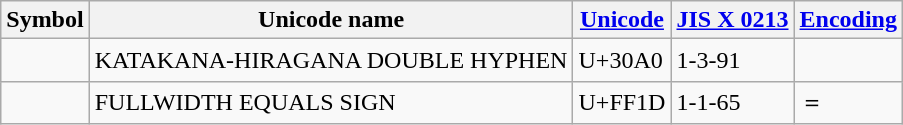<table class="wikitable">
<tr>
<th>Symbol</th>
<th>Unicode name</th>
<th><a href='#'>Unicode</a></th>
<th><a href='#'>JIS X 0213</a></th>
<th><a href='#'>Encoding</a></th>
</tr>
<tr>
<td></td>
<td>KATAKANA-HIRAGANA DOUBLE HYPHEN</td>
<td>U+30A0</td>
<td>1-3-91</td>
<td>&#12448;</td>
</tr>
<tr>
<td></td>
<td>FULLWIDTH EQUALS SIGN</td>
<td>U+FF1D</td>
<td>1-1-65</td>
<td>&#65309;</td>
</tr>
</table>
